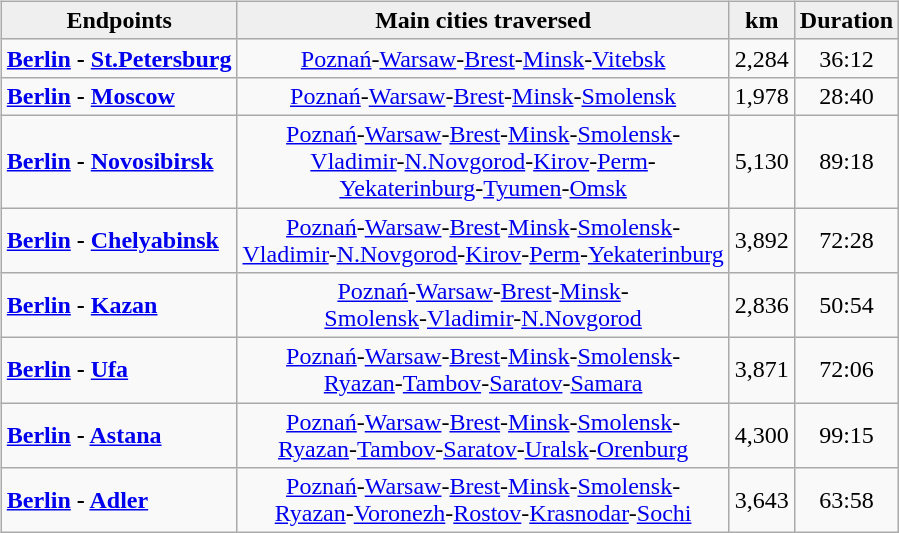<table>
<tr>
<td valign="top"><br><table class="wikitable">
<tr>
<th style="background:#efefef;">Endpoints</th>
<th style="background:#efefef;">Main cities traversed</th>
<th style="background:#efefef;">km</th>
<th style="background:#efefef;">Duration</th>
</tr>
<tr>
<td><strong><a href='#'>Berlin</a> - <a href='#'>St.Petersburg</a></strong></td>
<td style="text-align:center;"><a href='#'>Poznań</a>-<a href='#'>Warsaw</a>-<a href='#'>Brest</a>-<a href='#'>Minsk</a>-<a href='#'>Vitebsk</a></td>
<td style="text-align:center;">2,284</td>
<td style="text-align:center;">36:12</td>
</tr>
<tr>
<td><strong><a href='#'>Berlin</a> - <a href='#'>Moscow</a></strong></td>
<td style="text-align:center;"><a href='#'>Poznań</a>-<a href='#'>Warsaw</a>-<a href='#'>Brest</a>-<a href='#'>Minsk</a>-<a href='#'>Smolensk</a></td>
<td style="text-align:center;">1,978</td>
<td style="text-align:center;">28:40</td>
</tr>
<tr>
<td><strong><a href='#'>Berlin</a> - <a href='#'>Novosibirsk</a></strong></td>
<td style="text-align:center;"><a href='#'>Poznań</a>-<a href='#'>Warsaw</a>-<a href='#'>Brest</a>-<a href='#'>Minsk</a>-<a href='#'>Smolensk</a>-<br><a href='#'>Vladimir</a>-<a href='#'>N.Novgorod</a>-<a href='#'>Kirov</a>-<a href='#'>Perm</a>-<br><a href='#'>Yekaterinburg</a>-<a href='#'>Tyumen</a>-<a href='#'>Omsk</a></td>
<td style="text-align:center;">5,130</td>
<td style="text-align:center;">89:18</td>
</tr>
<tr>
<td><strong><a href='#'>Berlin</a> - <a href='#'>Chelyabinsk</a></strong></td>
<td style="text-align:center;"><a href='#'>Poznań</a>-<a href='#'>Warsaw</a>-<a href='#'>Brest</a>-<a href='#'>Minsk</a>-<a href='#'>Smolensk</a>-<br><a href='#'>Vladimir</a>-<a href='#'>N.Novgorod</a>-<a href='#'>Kirov</a>-<a href='#'>Perm</a>-<a href='#'>Yekaterinburg</a></td>
<td style="text-align:center;">3,892</td>
<td style="text-align:center;">72:28</td>
</tr>
<tr>
<td><strong><a href='#'>Berlin</a> - <a href='#'>Kazan</a></strong></td>
<td style="text-align:center;"><a href='#'>Poznań</a>-<a href='#'>Warsaw</a>-<a href='#'>Brest</a>-<a href='#'>Minsk</a>-<br><a href='#'>Smolensk</a>-<a href='#'>Vladimir</a>-<a href='#'>N.Novgorod</a></td>
<td style="text-align:center;">2,836</td>
<td style="text-align:center;">50:54</td>
</tr>
<tr>
<td><strong><a href='#'>Berlin</a> - <a href='#'>Ufa</a></strong></td>
<td style="text-align:center;"><a href='#'>Poznań</a>-<a href='#'>Warsaw</a>-<a href='#'>Brest</a>-<a href='#'>Minsk</a>-<a href='#'>Smolensk</a>-<br><a href='#'>Ryazan</a>-<a href='#'>Tambov</a>-<a href='#'>Saratov</a>-<a href='#'>Samara</a></td>
<td style="text-align:center;">3,871</td>
<td style="text-align:center;">72:06</td>
</tr>
<tr>
<td><strong><a href='#'>Berlin</a> - <a href='#'>Astana</a></strong></td>
<td style="text-align:center;"><a href='#'>Poznań</a>-<a href='#'>Warsaw</a>-<a href='#'>Brest</a>-<a href='#'>Minsk</a>-<a href='#'>Smolensk</a>-<br><a href='#'>Ryazan</a>-<a href='#'>Tambov</a>-<a href='#'>Saratov</a>-<a href='#'>Uralsk</a>-<a href='#'>Orenburg</a></td>
<td style="text-align:center;">4,300</td>
<td style="text-align:center;">99:15</td>
</tr>
<tr>
<td><strong><a href='#'>Berlin</a> - <a href='#'>Adler</a></strong></td>
<td style="text-align:center;"><a href='#'>Poznań</a>-<a href='#'>Warsaw</a>-<a href='#'>Brest</a>-<a href='#'>Minsk</a>-<a href='#'>Smolensk</a>-<br><a href='#'>Ryazan</a>-<a href='#'>Voronezh</a>-<a href='#'>Rostov</a>-<a href='#'>Krasnodar</a>-<a href='#'>Sochi</a></td>
<td style="text-align:center;">3,643</td>
<td style="text-align:center;">63:58</td>
</tr>
</table>
</td>
</tr>
</table>
